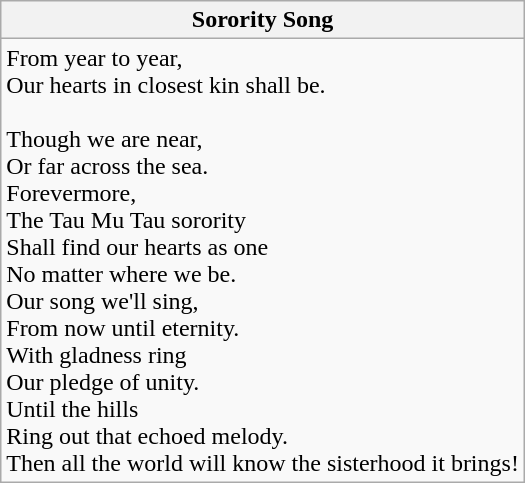<table class="wikitable">
<tr>
<th>Sorority Song</th>
</tr>
<tr>
<td {{center>From year to year,<br>Our hearts in closest kin shall be.<br><br>Though we are near,<br>
Or far across the sea.<br>
Forevermore,<br>
The Tau Mu Tau sorority<br>
Shall find our hearts as one<br>
No matter where we be.<br>
Our song we'll sing,<br>
From now until eternity.<br>
With gladness ring<br>
Our pledge of unity.<br>
Until the hills<br>
Ring out that echoed melody.<br>
Then all the world will know the sisterhood it brings!</td>
</tr>
</table>
